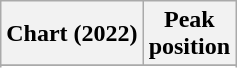<table class="wikitable sortable plainrowheaders" style="text-align:center">
<tr>
<th scope="col">Chart (2022)</th>
<th scope="col">Peak<br>position</th>
</tr>
<tr>
</tr>
<tr>
</tr>
<tr>
</tr>
</table>
